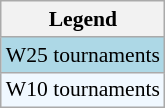<table class="wikitable" style="font-size:90%">
<tr>
<th>Legend</th>
</tr>
<tr style="background:lightblue;">
<td>W25 tournaments</td>
</tr>
<tr style="background:#f0f8ff;">
<td>W10 tournaments</td>
</tr>
</table>
